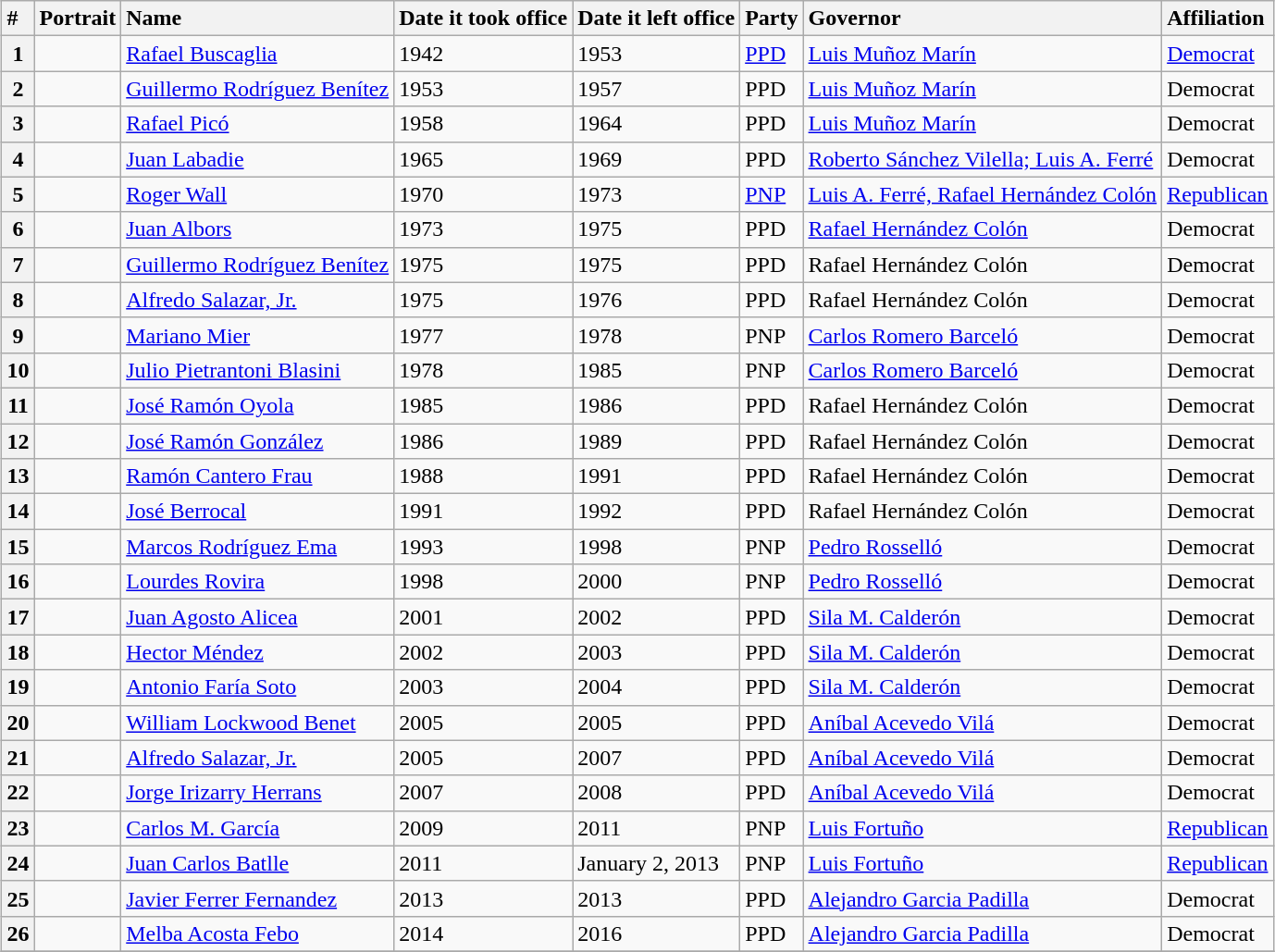<table class="wikitable sortable" style="margin: 0 auto">
<tr>
<th style="text-align: left">#</th>
<th style="text-align: left">Portrait</th>
<th style="text-align: left">Name</th>
<th style="text-align: left">Date it took office</th>
<th style="text-align: left">Date it left office</th>
<th style="text-align: left">Party</th>
<th style="text-align: left">Governor</th>
<th style="text-align: left">Affiliation</th>
</tr>
<tr>
<th>1</th>
<td></td>
<td><a href='#'>Rafael Buscaglia</a></td>
<td>1942</td>
<td>1953</td>
<td><a href='#'>PPD</a></td>
<td><a href='#'>Luis Muñoz Marín</a></td>
<td><a href='#'>Democrat</a></td>
</tr>
<tr>
<th>2</th>
<td></td>
<td><a href='#'>Guillermo Rodríguez Benítez</a></td>
<td>1953</td>
<td>1957</td>
<td>PPD</td>
<td><a href='#'>Luis Muñoz Marín</a></td>
<td>Democrat</td>
</tr>
<tr>
<th>3</th>
<td></td>
<td><a href='#'>Rafael Picó</a></td>
<td>1958</td>
<td>1964</td>
<td>PPD</td>
<td><a href='#'>Luis Muñoz Marín</a></td>
<td>Democrat</td>
</tr>
<tr>
<th>4</th>
<td></td>
<td><a href='#'>Juan Labadie</a></td>
<td>1965</td>
<td>1969</td>
<td>PPD</td>
<td><a href='#'>Roberto Sánchez Vilella; Luis A. Ferré</a></td>
<td>Democrat</td>
</tr>
<tr>
<th>5</th>
<td></td>
<td><a href='#'>Roger Wall</a></td>
<td>1970</td>
<td>1973</td>
<td><a href='#'>PNP</a></td>
<td><a href='#'>Luis A. Ferré, Rafael Hernández Colón</a></td>
<td><a href='#'>Republican</a></td>
</tr>
<tr>
<th>6</th>
<td></td>
<td><a href='#'>Juan Albors</a></td>
<td>1973</td>
<td>1975</td>
<td>PPD</td>
<td><a href='#'>Rafael Hernández Colón</a></td>
<td>Democrat</td>
</tr>
<tr>
<th>7</th>
<td></td>
<td><a href='#'>Guillermo Rodríguez Benítez</a></td>
<td>1975</td>
<td>1975</td>
<td>PPD</td>
<td>Rafael Hernández Colón</td>
<td>Democrat</td>
</tr>
<tr>
<th>8</th>
<td></td>
<td><a href='#'>Alfredo Salazar, Jr.</a></td>
<td>1975</td>
<td>1976</td>
<td>PPD</td>
<td>Rafael Hernández Colón</td>
<td>Democrat</td>
</tr>
<tr>
<th>9</th>
<td></td>
<td><a href='#'>Mariano Mier</a></td>
<td>1977</td>
<td>1978</td>
<td>PNP</td>
<td><a href='#'>Carlos Romero Barceló</a></td>
<td>Democrat</td>
</tr>
<tr>
<th>10</th>
<td></td>
<td><a href='#'>Julio Pietrantoni Blasini</a></td>
<td>1978</td>
<td>1985</td>
<td>PNP</td>
<td><a href='#'>Carlos Romero Barceló</a></td>
<td>Democrat</td>
</tr>
<tr>
<th>11</th>
<td></td>
<td><a href='#'>José Ramón Oyola</a></td>
<td>1985</td>
<td>1986</td>
<td>PPD</td>
<td>Rafael Hernández Colón</td>
<td>Democrat</td>
</tr>
<tr>
<th>12</th>
<td></td>
<td><a href='#'>José Ramón González</a></td>
<td>1986</td>
<td>1989</td>
<td>PPD</td>
<td>Rafael Hernández Colón</td>
<td>Democrat</td>
</tr>
<tr>
<th>13</th>
<td></td>
<td><a href='#'>Ramón Cantero Frau</a></td>
<td>1988</td>
<td>1991</td>
<td>PPD</td>
<td>Rafael Hernández Colón</td>
<td>Democrat</td>
</tr>
<tr>
<th>14</th>
<td></td>
<td><a href='#'>José Berrocal</a></td>
<td>1991</td>
<td>1992</td>
<td>PPD</td>
<td>Rafael Hernández Colón</td>
<td>Democrat</td>
</tr>
<tr>
<th>15</th>
<td></td>
<td><a href='#'>Marcos Rodríguez Ema</a></td>
<td>1993</td>
<td>1998</td>
<td>PNP</td>
<td><a href='#'>Pedro Rosselló</a></td>
<td>Democrat</td>
</tr>
<tr>
<th>16</th>
<td></td>
<td><a href='#'>Lourdes Rovira</a></td>
<td>1998</td>
<td>2000</td>
<td>PNP</td>
<td><a href='#'>Pedro Rosselló</a></td>
<td>Democrat</td>
</tr>
<tr>
<th>17</th>
<td></td>
<td><a href='#'>Juan Agosto Alicea</a></td>
<td>2001</td>
<td>2002</td>
<td>PPD</td>
<td><a href='#'>Sila M. Calderón</a></td>
<td>Democrat</td>
</tr>
<tr>
<th>18</th>
<td></td>
<td><a href='#'>Hector Méndez</a></td>
<td>2002</td>
<td>2003</td>
<td>PPD</td>
<td><a href='#'>Sila M. Calderón</a></td>
<td>Democrat</td>
</tr>
<tr>
<th>19</th>
<td></td>
<td><a href='#'>Antonio Faría Soto</a></td>
<td>2003</td>
<td>2004</td>
<td>PPD</td>
<td><a href='#'>Sila M. Calderón</a></td>
<td>Democrat</td>
</tr>
<tr>
<th>20</th>
<td></td>
<td><a href='#'>William Lockwood Benet</a></td>
<td>2005</td>
<td>2005</td>
<td>PPD</td>
<td><a href='#'>Aníbal Acevedo Vilá</a></td>
<td>Democrat</td>
</tr>
<tr>
<th>21</th>
<td></td>
<td><a href='#'>Alfredo Salazar, Jr.</a></td>
<td>2005</td>
<td>2007</td>
<td>PPD</td>
<td><a href='#'>Aníbal Acevedo Vilá</a></td>
<td>Democrat</td>
</tr>
<tr>
<th>22</th>
<td></td>
<td><a href='#'>Jorge Irizarry Herrans</a></td>
<td>2007</td>
<td>2008</td>
<td>PPD</td>
<td><a href='#'>Aníbal Acevedo Vilá</a></td>
<td>Democrat</td>
</tr>
<tr>
<th>23</th>
<td></td>
<td><a href='#'>Carlos M. García</a></td>
<td>2009</td>
<td>2011</td>
<td>PNP</td>
<td><a href='#'>Luis Fortuño</a></td>
<td><a href='#'>Republican</a></td>
</tr>
<tr>
<th>24</th>
<td></td>
<td><a href='#'>Juan Carlos Batlle</a></td>
<td>2011</td>
<td>January 2, 2013</td>
<td>PNP</td>
<td><a href='#'>Luis Fortuño</a></td>
<td><a href='#'>Republican</a></td>
</tr>
<tr>
<th>25</th>
<td></td>
<td><a href='#'>Javier Ferrer Fernandez</a></td>
<td>2013</td>
<td>2013</td>
<td>PPD</td>
<td><a href='#'>Alejandro Garcia Padilla</a></td>
<td>Democrat</td>
</tr>
<tr>
<th>26</th>
<td></td>
<td><a href='#'>Melba Acosta Febo</a></td>
<td>2014</td>
<td>2016</td>
<td>PPD</td>
<td><a href='#'>Alejandro Garcia Padilla</a></td>
<td>Democrat</td>
</tr>
<tr>
</tr>
</table>
